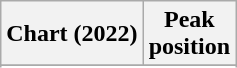<table class="wikitable sortable plainrowheaders" style="text-align:center">
<tr>
<th scope="col">Chart (2022)</th>
<th scope="col">Peak<br>position</th>
</tr>
<tr>
</tr>
<tr>
</tr>
</table>
